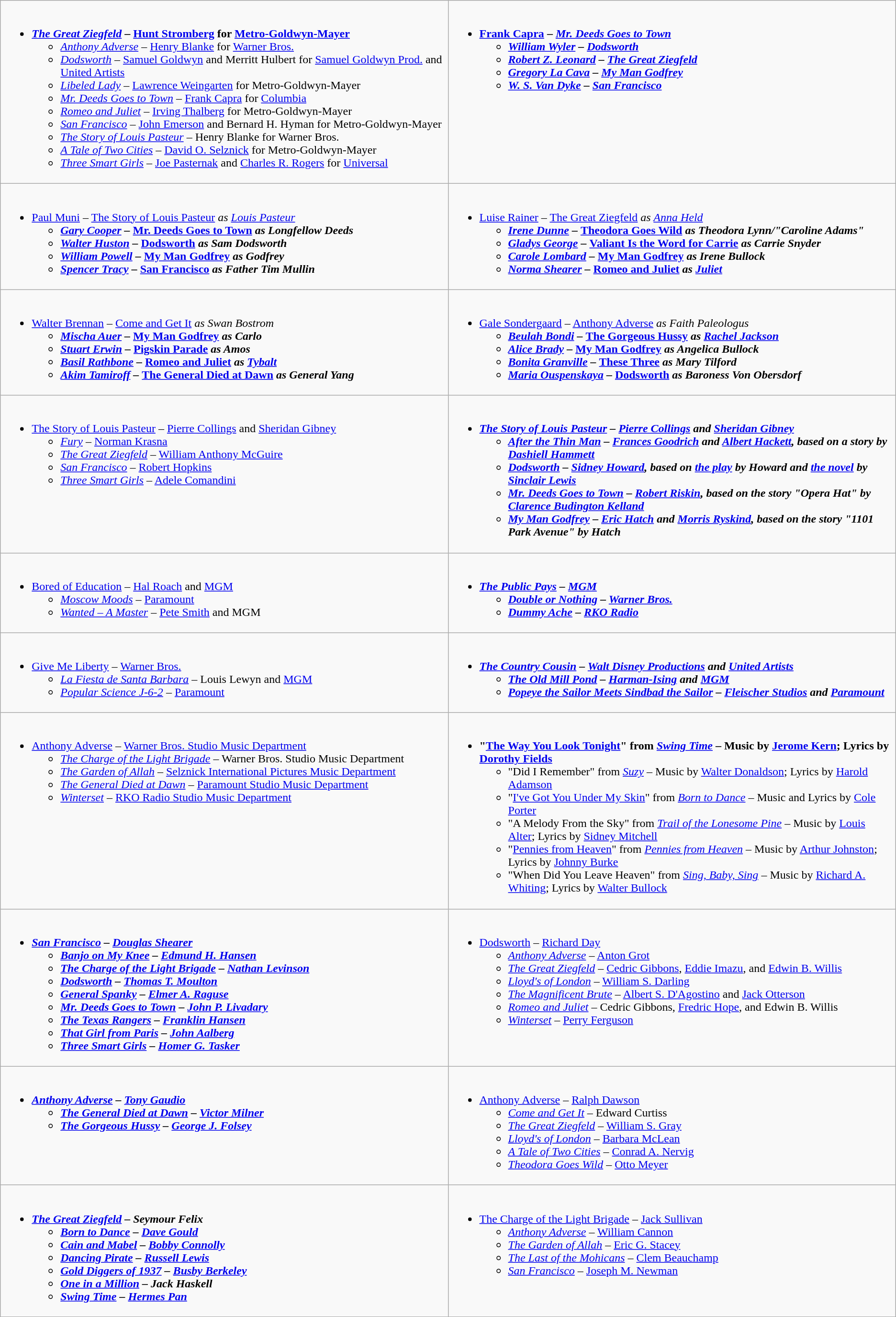<table class=wikitable>
<tr>
<td valign="top" width="50%"><br><ul><li><strong><em><a href='#'>The Great Ziegfeld</a></em></strong> <strong>– <a href='#'>Hunt Stromberg</a> for <a href='#'>Metro-Goldwyn-Mayer</a></strong><ul><li><em><a href='#'>Anthony Adverse</a></em> – <a href='#'>Henry Blanke</a> for <a href='#'>Warner Bros.</a></li><li><em><a href='#'>Dodsworth</a></em> – <a href='#'>Samuel Goldwyn</a> and Merritt Hulbert for <a href='#'>Samuel Goldwyn Prod.</a> and <a href='#'>United Artists</a></li><li><em><a href='#'>Libeled Lady</a></em> – <a href='#'>Lawrence Weingarten</a> for Metro-Goldwyn-Mayer</li><li><em><a href='#'>Mr. Deeds Goes to Town</a></em> – <a href='#'>Frank Capra</a> for <a href='#'>Columbia</a></li><li><em><a href='#'>Romeo and Juliet</a></em> – <a href='#'>Irving Thalberg</a> for Metro-Goldwyn-Mayer</li><li><em><a href='#'>San Francisco</a></em> – <a href='#'>John Emerson</a> and Bernard H. Hyman for Metro-Goldwyn-Mayer</li><li><em><a href='#'>The Story of Louis Pasteur</a></em> – Henry Blanke for Warner Bros.</li><li><em><a href='#'>A Tale of Two Cities</a></em> – <a href='#'>David O. Selznick</a> for Metro-Goldwyn-Mayer</li><li><em><a href='#'>Three Smart Girls</a></em> – <a href='#'>Joe Pasternak</a> and <a href='#'>Charles R. Rogers</a> for <a href='#'>Universal</a></li></ul></li></ul></td>
<td valign="top" width="50%"><br><ul><li><strong><a href='#'>Frank Capra</a> – <em><a href='#'>Mr. Deeds Goes to Town</a><strong><em><ul><li><a href='#'>William Wyler</a> – </em><a href='#'>Dodsworth</a><em></li><li><a href='#'>Robert Z. Leonard</a> – </em><a href='#'>The Great Ziegfeld</a><em></li><li><a href='#'>Gregory La Cava</a> – </em><a href='#'>My Man Godfrey</a><em></li><li><a href='#'>W. S. Van Dyke</a> – </em><a href='#'>San Francisco</a><em></li></ul></li></ul></td>
</tr>
<tr>
<td valign="top" width="50%"><br><ul><li></strong><a href='#'>Paul Muni</a> – </em><a href='#'>The Story of Louis Pasteur</a><em> as <a href='#'>Louis Pasteur</a><strong><ul><li><a href='#'>Gary Cooper</a> – </em><a href='#'>Mr. Deeds Goes to Town</a><em> as Longfellow Deeds</li><li><a href='#'>Walter Huston</a> – </em><a href='#'>Dodsworth</a><em> as Sam Dodsworth</li><li><a href='#'>William Powell</a> – </em><a href='#'>My Man Godfrey</a><em> as Godfrey</li><li><a href='#'>Spencer Tracy</a> – </em><a href='#'>San Francisco</a><em> as Father Tim Mullin</li></ul></li></ul></td>
<td valign="top" width="50%"><br><ul><li></strong><a href='#'>Luise Rainer</a> – </em><a href='#'>The Great Ziegfeld</a><em> as <a href='#'>Anna Held</a><strong><ul><li><a href='#'>Irene Dunne</a> – </em><a href='#'>Theodora Goes Wild</a><em> as Theodora Lynn/"Caroline Adams"</li><li><a href='#'>Gladys George</a> – </em><a href='#'>Valiant Is the Word for Carrie</a><em> as Carrie Snyder</li><li><a href='#'>Carole Lombard</a> – </em><a href='#'>My Man Godfrey</a><em> as Irene Bullock</li><li><a href='#'>Norma Shearer</a> – </em><a href='#'>Romeo and Juliet</a><em> as <a href='#'>Juliet</a></li></ul></li></ul></td>
</tr>
<tr>
<td valign="top" width="50%"><br><ul><li></strong><a href='#'>Walter Brennan</a> – </em><a href='#'>Come and Get It</a><em> as Swan Bostrom<strong><ul><li><a href='#'>Mischa Auer</a> – </em><a href='#'>My Man Godfrey</a><em> as Carlo</li><li><a href='#'>Stuart Erwin</a> – </em><a href='#'>Pigskin Parade</a><em> as Amos</li><li><a href='#'>Basil Rathbone</a> – </em><a href='#'>Romeo and Juliet</a><em> as <a href='#'>Tybalt</a></li><li><a href='#'>Akim Tamiroff</a> – </em><a href='#'>The General Died at Dawn</a><em> as General Yang</li></ul></li></ul></td>
<td valign="top" width="50%"><br><ul><li></strong><a href='#'>Gale Sondergaard</a> – </em><a href='#'>Anthony Adverse</a><em> as Faith Paleologus<strong><ul><li><a href='#'>Beulah Bondi</a> – </em><a href='#'>The Gorgeous Hussy</a><em> as <a href='#'>Rachel Jackson</a></li><li><a href='#'>Alice Brady</a> – </em><a href='#'>My Man Godfrey</a><em> as Angelica Bullock</li><li><a href='#'>Bonita Granville</a> – </em><a href='#'>These Three</a><em> as Mary Tilford</li><li><a href='#'>Maria Ouspenskaya</a> – </em><a href='#'>Dodsworth</a><em> as Baroness Von Obersdorf</li></ul></li></ul></td>
</tr>
<tr>
<td valign="top" width="50%"><br><ul><li></em></strong><a href='#'>The Story of Louis Pasteur</a></em> – <a href='#'>Pierre Collings</a> and <a href='#'>Sheridan Gibney</a></strong><ul><li><em><a href='#'>Fury</a></em> – <a href='#'>Norman Krasna</a></li><li><em><a href='#'>The Great Ziegfeld</a></em> – <a href='#'>William Anthony McGuire</a></li><li><em><a href='#'>San Francisco</a></em> – <a href='#'>Robert Hopkins</a></li><li><em><a href='#'>Three Smart Girls</a></em> – <a href='#'>Adele Comandini</a></li></ul></li></ul></td>
<td valign="top" width="50%"><br><ul><li><strong><em><a href='#'>The Story of Louis Pasteur</a><em> – <a href='#'>Pierre Collings</a> and <a href='#'>Sheridan Gibney</a><strong><ul><li></em><a href='#'>After the Thin Man</a><em> – <a href='#'>Frances Goodrich</a> and <a href='#'>Albert Hackett</a>, based on a story by <a href='#'>Dashiell Hammett</a></li><li></em><a href='#'>Dodsworth</a><em> – <a href='#'>Sidney Howard</a>, based on <a href='#'>the play</a> by Howard and <a href='#'>the novel</a> by <a href='#'>Sinclair Lewis</a></li><li></em><a href='#'>Mr. Deeds Goes to Town</a><em> – <a href='#'>Robert Riskin</a>, based on the story "Opera Hat" by <a href='#'>Clarence Budington Kelland</a></li><li></em><a href='#'>My Man Godfrey</a><em> – <a href='#'>Eric Hatch</a> and <a href='#'>Morris Ryskind</a>, based on the story "1101 Park Avenue" by Hatch</li></ul></li></ul></td>
</tr>
<tr>
<td valign="top" width="50%"><br><ul><li></em></strong><a href='#'>Bored of Education</a></em> – <a href='#'>Hal Roach</a> and <a href='#'>MGM</a></strong><ul><li><em><a href='#'>Moscow Moods</a></em> – <a href='#'>Paramount</a></li><li><em><a href='#'>Wanted – A Master</a></em> – <a href='#'>Pete Smith</a> and MGM</li></ul></li></ul></td>
<td valign="top" width="50%"><br><ul><li><strong><em><a href='#'>The Public Pays</a><em> – <a href='#'>MGM</a><strong><ul><li></em><a href='#'>Double or Nothing</a><em> – <a href='#'>Warner Bros.</a></li><li></em><a href='#'>Dummy Ache</a><em> – <a href='#'>RKO Radio</a></li></ul></li></ul></td>
</tr>
<tr>
<td valign="top" width="50%"><br><ul><li></em></strong><a href='#'>Give Me Liberty</a></em> – <a href='#'>Warner Bros.</a></strong><ul><li><em><a href='#'>La Fiesta de Santa Barbara</a></em> – Louis Lewyn and <a href='#'>MGM</a></li><li><em><a href='#'>Popular Science J-6-2</a></em> – <a href='#'>Paramount</a></li></ul></li></ul></td>
<td valign="top" width="50%"><br><ul><li><strong><em><a href='#'>The Country Cousin</a><em> – <a href='#'>Walt Disney Productions</a> and <a href='#'>United Artists</a><strong><ul><li></em><a href='#'>The Old Mill Pond</a><em> – <a href='#'>Harman-Ising</a> and <a href='#'>MGM</a></li><li></em><a href='#'>Popeye the Sailor Meets Sindbad the Sailor</a><em> – <a href='#'>Fleischer Studios</a> and <a href='#'>Paramount</a></li></ul></li></ul></td>
</tr>
<tr>
<td valign="top" width="50%"><br><ul><li></em></strong><a href='#'>Anthony Adverse</a></em> – <a href='#'>Warner Bros. Studio Music Department</a></strong><ul><li><em><a href='#'>The Charge of the Light Brigade</a></em> – Warner Bros. Studio Music Department</li><li><em><a href='#'>The Garden of Allah</a></em> – <a href='#'>Selznick International Pictures Music Department</a></li><li><em><a href='#'>The General Died at Dawn</a></em> – <a href='#'>Paramount Studio Music Department</a></li><li><em><a href='#'>Winterset</a></em> – <a href='#'>RKO Radio Studio Music Department</a></li></ul></li></ul></td>
<td valign="top" width="50%"><br><ul><li><strong>"<a href='#'>The Way You Look Tonight</a>" from <em><a href='#'>Swing Time</a></em> – Music by <a href='#'>Jerome Kern</a>; Lyrics by <a href='#'>Dorothy Fields</a></strong><ul><li>"Did I Remember" from <em><a href='#'>Suzy</a></em> – Music by <a href='#'>Walter Donaldson</a>; Lyrics by <a href='#'>Harold Adamson</a></li><li>"<a href='#'>I've Got You Under My Skin</a>" from <em><a href='#'>Born to Dance</a></em> – Music and Lyrics by <a href='#'>Cole Porter</a></li><li>"A Melody From the Sky" from <em><a href='#'>Trail of the Lonesome Pine</a></em> – Music by <a href='#'>Louis Alter</a>; Lyrics by <a href='#'>Sidney Mitchell</a></li><li>"<a href='#'>Pennies from Heaven</a>" from <em><a href='#'>Pennies from Heaven</a></em> – Music by <a href='#'>Arthur Johnston</a>; Lyrics by <a href='#'>Johnny Burke</a></li><li>"When Did You Leave Heaven" from <em><a href='#'>Sing, Baby, Sing</a></em> – Music by <a href='#'>Richard A. Whiting</a>; Lyrics by <a href='#'>Walter Bullock</a></li></ul></li></ul></td>
</tr>
<tr>
<td valign="top" width="50%"><br><ul><li><strong><em><a href='#'>San Francisco</a><em> – <a href='#'>Douglas Shearer</a><strong><ul><li></em><a href='#'>Banjo on My Knee</a><em> – <a href='#'>Edmund H. Hansen</a></li><li></em><a href='#'>The Charge of the Light Brigade</a><em> – <a href='#'>Nathan Levinson</a></li><li></em><a href='#'>Dodsworth</a><em> – <a href='#'>Thomas T. Moulton</a></li><li></em><a href='#'>General Spanky</a><em> – <a href='#'>Elmer A. Raguse</a></li><li></em><a href='#'>Mr. Deeds Goes to Town</a><em> – <a href='#'>John P. Livadary</a></li><li></em><a href='#'>The Texas Rangers</a><em> – <a href='#'>Franklin Hansen</a></li><li></em><a href='#'>That Girl from Paris</a><em> – <a href='#'>John Aalberg</a></li><li></em><a href='#'>Three Smart Girls</a><em> – <a href='#'>Homer G. Tasker</a></li></ul></li></ul></td>
<td valign="top" width="50%"><br><ul><li></em></strong><a href='#'>Dodsworth</a></em> – <a href='#'>Richard Day</a></strong><ul><li><em><a href='#'>Anthony Adverse</a></em> – <a href='#'>Anton Grot</a></li><li><em><a href='#'>The Great Ziegfeld</a></em> – <a href='#'>Cedric Gibbons</a>, <a href='#'>Eddie Imazu</a>, and <a href='#'>Edwin B. Willis</a></li><li><em><a href='#'>Lloyd's of London</a></em> – <a href='#'>William S. Darling</a></li><li><em><a href='#'>The Magnificent Brute</a></em> – <a href='#'>Albert S. D'Agostino</a> and <a href='#'>Jack Otterson</a></li><li><em><a href='#'>Romeo and Juliet</a></em> – Cedric Gibbons, <a href='#'>Fredric Hope</a>, and Edwin B. Willis</li><li><em><a href='#'>Winterset</a></em> – <a href='#'>Perry Ferguson</a></li></ul></li></ul></td>
</tr>
<tr>
<td valign="top" width="50%"><br><ul><li><strong><em><a href='#'>Anthony Adverse</a><em> – <a href='#'>Tony Gaudio</a><strong><ul><li></em><a href='#'>The General Died at Dawn</a><em> – <a href='#'>Victor Milner</a></li><li></em><a href='#'>The Gorgeous Hussy</a><em> – <a href='#'>George J. Folsey</a></li></ul></li></ul></td>
<td valign="top" width="50%"><br><ul><li></em></strong><a href='#'>Anthony Adverse</a></em> – <a href='#'>Ralph Dawson</a></strong><ul><li><em><a href='#'>Come and Get It</a></em> – Edward Curtiss</li><li><em><a href='#'>The Great Ziegfeld</a></em> – <a href='#'>William S. Gray</a></li><li><em><a href='#'>Lloyd's of London</a></em> – <a href='#'>Barbara McLean</a></li><li><em><a href='#'>A Tale of Two Cities</a></em> – <a href='#'>Conrad A. Nervig</a></li><li><em><a href='#'>Theodora Goes Wild</a></em> – <a href='#'>Otto Meyer</a></li></ul></li></ul></td>
</tr>
<tr>
<td valign="top" width="50%"><br><ul><li><strong><em><a href='#'>The Great Ziegfeld</a><em> – Seymour Felix<strong><ul><li></em><a href='#'>Born to Dance</a><em> – <a href='#'>Dave Gould</a></li><li></em><a href='#'>Cain and Mabel</a><em> – <a href='#'>Bobby Connolly</a></li><li></em><a href='#'>Dancing Pirate</a><em> – <a href='#'>Russell Lewis</a></li><li></em><a href='#'>Gold Diggers of 1937</a><em> – <a href='#'>Busby Berkeley</a></li><li></em><a href='#'>One in a Million</a><em> – Jack Haskell</li><li></em><a href='#'>Swing Time</a><em> – <a href='#'>Hermes Pan</a></li></ul></li></ul></td>
<td valign="top" width="50%"><br><ul><li></em></strong><a href='#'>The Charge of the Light Brigade</a></em> – <a href='#'>Jack Sullivan</a></strong><ul><li><em><a href='#'>Anthony Adverse</a></em> – <a href='#'>William Cannon</a></li><li><em><a href='#'>The Garden of Allah</a></em> – <a href='#'>Eric G. Stacey</a></li><li><em><a href='#'>The Last of the Mohicans</a></em> – <a href='#'>Clem Beauchamp</a></li><li><em><a href='#'>San Francisco</a></em> – <a href='#'>Joseph M. Newman</a></li></ul></li></ul></td>
</tr>
</table>
